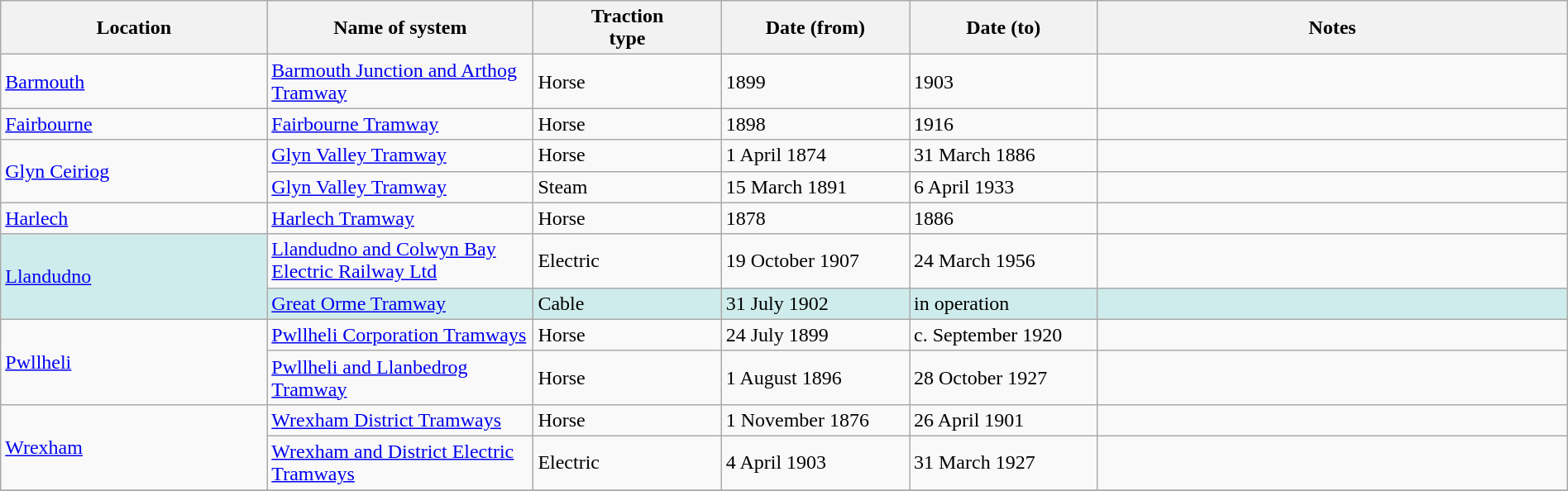<table class="wikitable" width=100%>
<tr>
<th width=17%>Location</th>
<th width=17%>Name of system</th>
<th width=12%>Traction<br>type</th>
<th width=12%>Date (from)</th>
<th width=12%>Date (to)</th>
<th width=30%>Notes</th>
</tr>
<tr>
<td><a href='#'>Barmouth</a></td>
<td><a href='#'>Barmouth Junction and Arthog Tramway</a></td>
<td>Horse</td>
<td>1899</td>
<td>1903</td>
<td></td>
</tr>
<tr>
<td><a href='#'>Fairbourne</a></td>
<td><a href='#'>Fairbourne Tramway</a></td>
<td>Horse</td>
<td>1898</td>
<td>1916</td>
<td></td>
</tr>
<tr>
<td rowspan="2"><a href='#'>Glyn Ceiriog</a></td>
<td><a href='#'>Glyn Valley Tramway</a></td>
<td>Horse</td>
<td>1 April 1874</td>
<td>31 March 1886</td>
<td></td>
</tr>
<tr>
<td><a href='#'>Glyn Valley Tramway</a></td>
<td>Steam</td>
<td>15 March 1891</td>
<td>6 April 1933</td>
<td></td>
</tr>
<tr>
<td><a href='#'>Harlech</a></td>
<td><a href='#'>Harlech Tramway</a></td>
<td>Horse</td>
<td>1878</td>
<td>1886</td>
<td> </td>
</tr>
<tr>
<td rowspan="2" style="background:#CFECEC"><a href='#'>Llandudno</a></td>
<td><a href='#'>Llandudno and Colwyn Bay Electric Railway Ltd</a></td>
<td>Electric</td>
<td>19 October 1907</td>
<td>24 March 1956</td>
<td> </td>
</tr>
<tr>
<td style="background:#CFECEC"><a href='#'>Great Orme Tramway</a></td>
<td style="background:#CFECEC">Cable</td>
<td style="background:#CFECEC">31 July 1902</td>
<td style="background:#CFECEC">in operation</td>
<td style="background:#CFECEC"> </td>
</tr>
<tr>
<td rowspan="2"><a href='#'>Pwllheli</a></td>
<td><a href='#'>Pwllheli Corporation Tramways</a></td>
<td>Horse</td>
<td>24 July 1899</td>
<td>c. September 1920</td>
<td> </td>
</tr>
<tr>
<td><a href='#'>Pwllheli and Llanbedrog Tramway</a></td>
<td>Horse</td>
<td>1 August 1896</td>
<td>28 October 1927</td>
<td> </td>
</tr>
<tr>
<td rowspan="2"><a href='#'>Wrexham</a></td>
<td><a href='#'>Wrexham District Tramways</a></td>
<td>Horse</td>
<td>1 November 1876</td>
<td>26 April 1901</td>
<td></td>
</tr>
<tr>
<td><a href='#'>Wrexham and District Electric Tramways</a></td>
<td>Electric</td>
<td>4 April 1903</td>
<td>31 March 1927</td>
<td> </td>
</tr>
<tr>
</tr>
</table>
